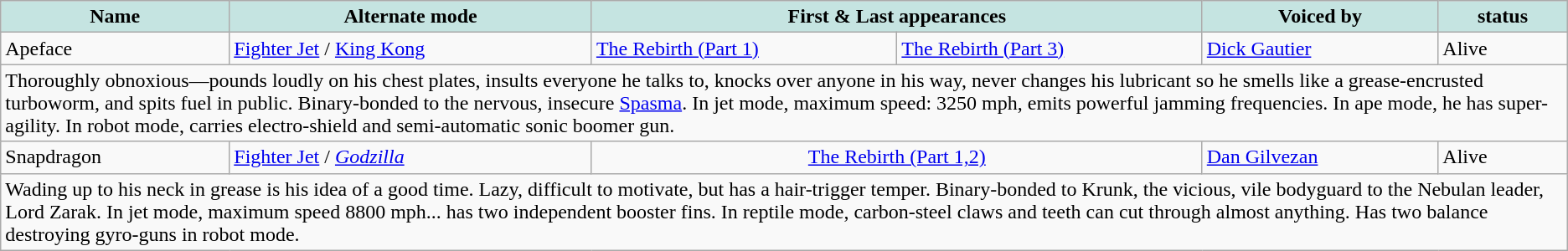<table class="wikitable">
<tr>
<th style="background-color: #C5E4E1">Name</th>
<th style="background-color: #C5E4E1">Alternate mode</th>
<th colspan="2" align="center" style="background-color: #C5E4E1">First & Last appearances</th>
<th style="background-color: #C5E4E1">Voiced by</th>
<th style="background-color: #C5E4E1">status</th>
</tr>
<tr>
<td>Apeface</td>
<td><a href='#'>Fighter Jet</a> / <a href='#'>King Kong</a></td>
<td><a href='#'>The Rebirth (Part 1)</a></td>
<td><a href='#'>The Rebirth (Part 3)</a></td>
<td><a href='#'>Dick Gautier</a></td>
<td>Alive</td>
</tr>
<tr>
<td colspan="6" valign="top">Thoroughly obnoxious—pounds loudly on his chest plates, insults everyone he talks to, knocks over anyone in his way, never changes his lubricant so he smells like a grease-encrusted turboworm, and spits fuel in public. Binary-bonded to the nervous, insecure <a href='#'>Spasma</a>. In jet mode, maximum speed: 3250 mph, emits powerful jamming frequencies. In ape mode, he has super-agility. In robot mode, carries electro-shield and semi-automatic sonic boomer gun.</td>
</tr>
<tr>
<td>Snapdragon</td>
<td><a href='#'>Fighter Jet</a> / <em><a href='#'>Godzilla</a></em></td>
<td colspan="2" align="center"><a href='#'>The Rebirth (Part 1,2)</a></td>
<td><a href='#'>Dan Gilvezan</a></td>
<td>Alive</td>
</tr>
<tr>
<td colspan="6" valign="top">Wading up to his neck in grease is his idea of a good time. Lazy, difficult to motivate, but has a hair-trigger temper. Binary-bonded to Krunk, the vicious, vile bodyguard to the Nebulan leader, Lord Zarak. In jet mode, maximum speed 8800 mph... has two independent booster fins. In reptile mode, carbon-steel claws and teeth can cut through almost anything. Has two balance destroying gyro-guns in robot mode.</td>
</tr>
</table>
